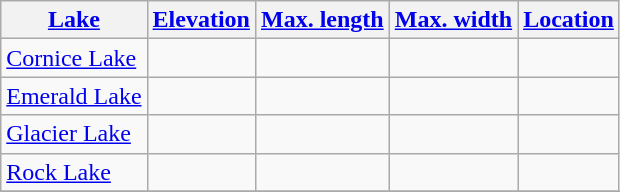<table class="wikitable sortable">
<tr>
<th><a href='#'>Lake</a></th>
<th><a href='#'>Elevation</a></th>
<th><a href='#'>Max. length</a></th>
<th><a href='#'>Max. width</a></th>
<th><a href='#'>Location</a></th>
</tr>
<tr>
<td><a href='#'>Cornice Lake</a></td>
<td></td>
<td></td>
<td></td>
<td></td>
</tr>
<tr>
<td><a href='#'>Emerald Lake</a></td>
<td></td>
<td></td>
<td></td>
<td></td>
</tr>
<tr>
<td><a href='#'>Glacier Lake</a></td>
<td></td>
<td></td>
<td></td>
<td></td>
</tr>
<tr>
<td><a href='#'>Rock Lake</a></td>
<td></td>
<td></td>
<td></td>
<td></td>
</tr>
<tr>
</tr>
</table>
